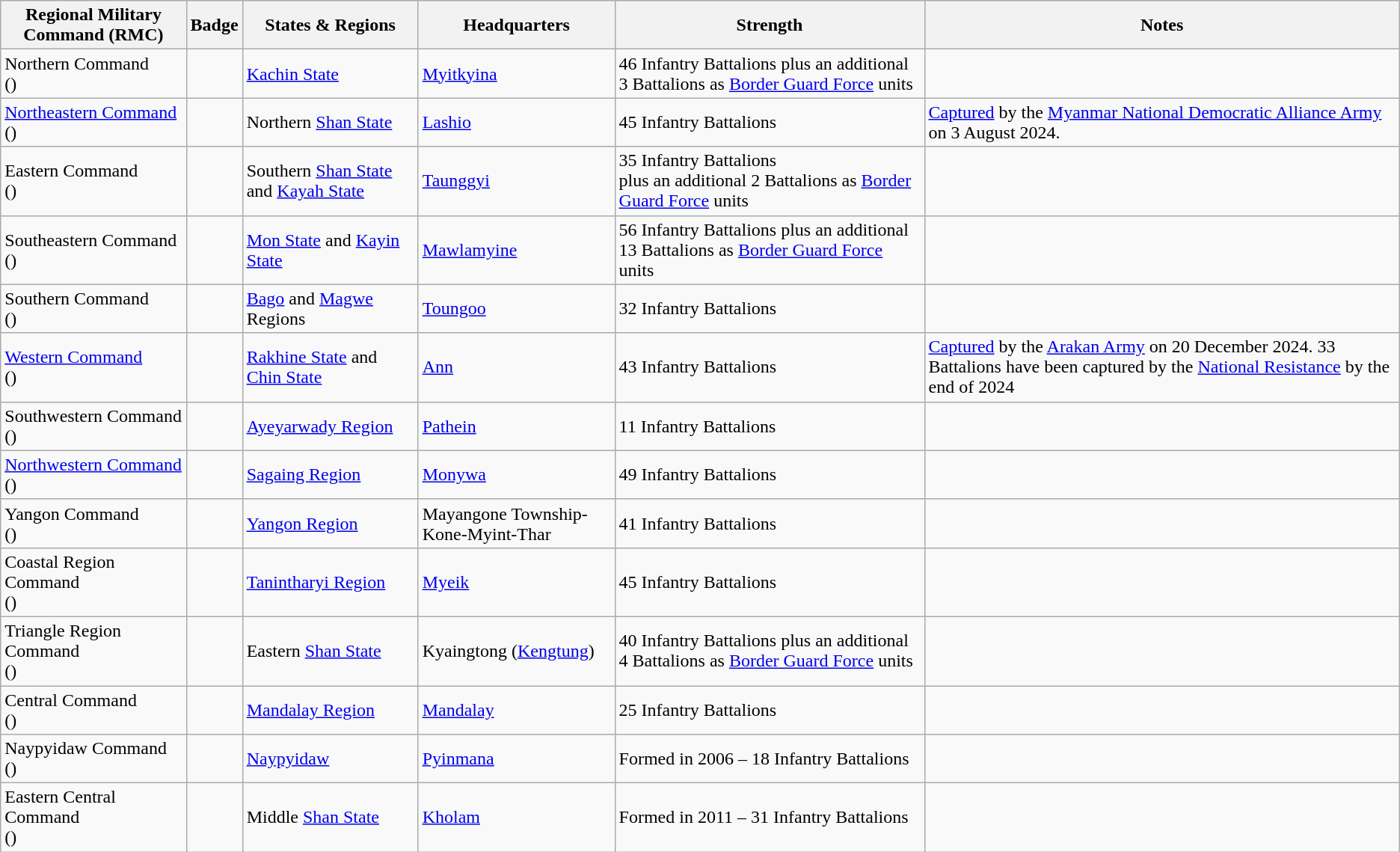<table class="wikitable">
<tr>
<th>Regional Military Command (RMC)</th>
<th>Badge</th>
<th>States & Regions</th>
<th>Headquarters</th>
<th>Strength</th>
<th>Notes</th>
</tr>
<tr>
<td>Northern Command<br>()</td>
<td></td>
<td><a href='#'>Kachin State</a></td>
<td><a href='#'>Myitkyina</a></td>
<td>46 Infantry Battalions plus an additional 3 Battalions as <a href='#'>Border Guard Force</a> units</td>
<td></td>
</tr>
<tr>
<td><a href='#'>Northeastern Command</a><br>()</td>
<td></td>
<td>Northern <a href='#'>Shan State</a></td>
<td><a href='#'>Lashio</a></td>
<td>45 Infantry Battalions</td>
<td><a href='#'>Captured</a> by the <a href='#'>Myanmar National Democratic Alliance Army</a> on 3 August 2024.</td>
</tr>
<tr>
<td>Eastern Command<br>()</td>
<td></td>
<td>Southern <a href='#'>Shan State</a> and <a href='#'>Kayah State</a></td>
<td><a href='#'>Taunggyi</a></td>
<td>35 Infantry Battalions<br>plus an additional 2 Battalions as <a href='#'>Border Guard Force</a> units</td>
<td></td>
</tr>
<tr>
<td>Southeastern Command<br>()</td>
<td></td>
<td><a href='#'>Mon State</a> and <a href='#'>Kayin State</a></td>
<td><a href='#'>Mawlamyine</a></td>
<td>56 Infantry Battalions plus an additional 13 Battalions as <a href='#'>Border Guard Force</a> units</td>
<td></td>
</tr>
<tr>
<td>Southern Command<br>()</td>
<td></td>
<td><a href='#'>Bago</a> and <a href='#'>Magwe</a> Regions</td>
<td><a href='#'>Toungoo</a></td>
<td>32 Infantry Battalions</td>
<td></td>
</tr>
<tr>
<td><a href='#'>Western Command</a><br>()</td>
<td></td>
<td><a href='#'>Rakhine State</a> and <a href='#'>Chin State</a></td>
<td><a href='#'>Ann</a></td>
<td>43 Infantry Battalions</td>
<td><a href='#'>Captured</a> by the <a href='#'>Arakan Army</a> on 20 December 2024. 33 Battalions have been captured by the <a href='#'>National Resistance</a> by the end of 2024</td>
</tr>
<tr>
<td>Southwestern Command<br>()</td>
<td></td>
<td><a href='#'>Ayeyarwady Region</a></td>
<td><a href='#'>Pathein</a></td>
<td>11 Infantry Battalions</td>
<td></td>
</tr>
<tr>
<td><a href='#'>Northwestern Command</a><br>()</td>
<td></td>
<td><a href='#'>Sagaing Region</a></td>
<td><a href='#'>Monywa</a></td>
<td>49 Infantry Battalions</td>
<td></td>
</tr>
<tr>
<td>Yangon Command<br>()</td>
<td></td>
<td><a href='#'>Yangon Region</a></td>
<td>Mayangone Township-Kone-Myint-Thar</td>
<td>41 Infantry Battalions</td>
<td></td>
</tr>
<tr>
<td>Coastal Region Command<br>()</td>
<td></td>
<td><a href='#'>Tanintharyi Region</a></td>
<td><a href='#'>Myeik</a></td>
<td>45 Infantry Battalions</td>
<td></td>
</tr>
<tr>
<td>Triangle Region Command<br>()</td>
<td></td>
<td>Eastern <a href='#'>Shan State</a></td>
<td>Kyaingtong (<a href='#'>Kengtung</a>)</td>
<td>40 Infantry Battalions plus an additional 4 Battalions as <a href='#'>Border Guard Force</a> units</td>
<td></td>
</tr>
<tr>
<td>Central Command<br>()</td>
<td></td>
<td><a href='#'>Mandalay Region</a></td>
<td><a href='#'>Mandalay</a></td>
<td>25 Infantry Battalions</td>
<td></td>
</tr>
<tr>
<td>Naypyidaw Command<br>()</td>
<td></td>
<td><a href='#'>Naypyidaw</a></td>
<td><a href='#'>Pyinmana</a></td>
<td>Formed in 2006 – 18 Infantry Battalions</td>
<td></td>
</tr>
<tr>
<td>Eastern Central Command<br>()</td>
<td></td>
<td>Middle <a href='#'>Shan State</a></td>
<td><a href='#'>Kholam</a></td>
<td>Formed in 2011 – 31 Infantry Battalions</td>
<td></td>
</tr>
</table>
